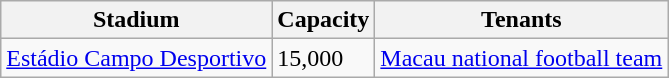<table class="wikitable sortable">
<tr>
<th>Stadium</th>
<th>Capacity</th>
<th>Tenants</th>
</tr>
<tr>
<td><a href='#'>Estádio Campo Desportivo</a></td>
<td>15,000</td>
<td><a href='#'>Macau national football team</a></td>
</tr>
</table>
